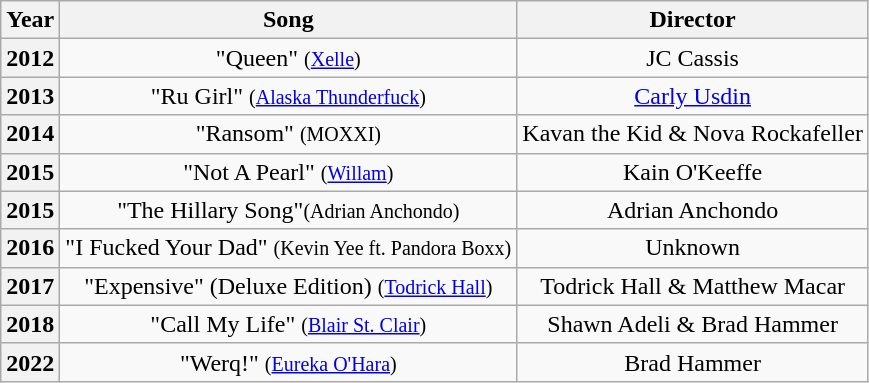<table class="wikitable plainrowheaders" style="text-align:center;" border="1">
<tr>
<th>Year</th>
<th>Song</th>
<th>Director</th>
</tr>
<tr>
<th scope="row" rowspan="1">2012</th>
<td>"Queen" <small>(<a href='#'>Xelle</a>)</small></td>
<td>JC Cassis</td>
</tr>
<tr>
<th scope="row" rowspan="1">2013</th>
<td>"Ru Girl" <small>(<a href='#'>Alaska Thunderfuck</a>)</small></td>
<td><a href='#'>Carly Usdin</a></td>
</tr>
<tr>
<th scope="row" rowspan="1">2014</th>
<td>"Ransom" <small>(MOXXI)</small></td>
<td>Kavan the Kid & Nova Rockafeller</td>
</tr>
<tr>
<th scope="row" rowspan="1">2015</th>
<td>"Not A Pearl" <small>(<a href='#'>Willam</a>)</small></td>
<td>Kain O'Keeffe</td>
</tr>
<tr>
<th scope="row" rowspan="1">2015</th>
<td>"The Hillary Song"<small>(Adrian Anchondo)</small></td>
<td>Adrian Anchondo</td>
</tr>
<tr>
<th scope="row" rowspan="1">2016</th>
<td>"I Fucked Your Dad" <small>(Kevin Yee ft. Pandora Boxx)</small></td>
<td>Unknown</td>
</tr>
<tr>
<th scope="row" rowspan="1">2017</th>
<td>"Expensive" (Deluxe Edition) <small>(<a href='#'>Todrick Hall</a>)</small></td>
<td>Todrick Hall & Matthew Macar</td>
</tr>
<tr>
<th scope="row" rowspan="1">2018</th>
<td>"Call My Life" <small>(<a href='#'>Blair St. Clair</a>)</small></td>
<td>Shawn Adeli & Brad Hammer</td>
</tr>
<tr>
<th scope="row" rowspan="1">2022</th>
<td>"Werq!" <small>(<a href='#'>Eureka O'Hara</a>)</small></td>
<td>Brad Hammer</td>
</tr>
</table>
